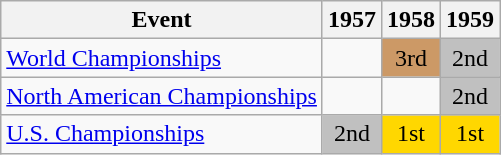<table class="wikitable">
<tr>
<th>Event</th>
<th>1957</th>
<th>1958</th>
<th>1959</th>
</tr>
<tr>
<td><a href='#'>World Championships</a></td>
<td></td>
<td align="center" bgcolor="cc9966">3rd</td>
<td align="center" bgcolor="silver">2nd</td>
</tr>
<tr>
<td><a href='#'>North American Championships</a></td>
<td></td>
<td></td>
<td align="center" bgcolor="silver">2nd</td>
</tr>
<tr>
<td><a href='#'>U.S. Championships</a></td>
<td align="center" bgcolor="silver">2nd</td>
<td align="center" bgcolor="gold">1st</td>
<td align="center" bgcolor="gold">1st</td>
</tr>
</table>
